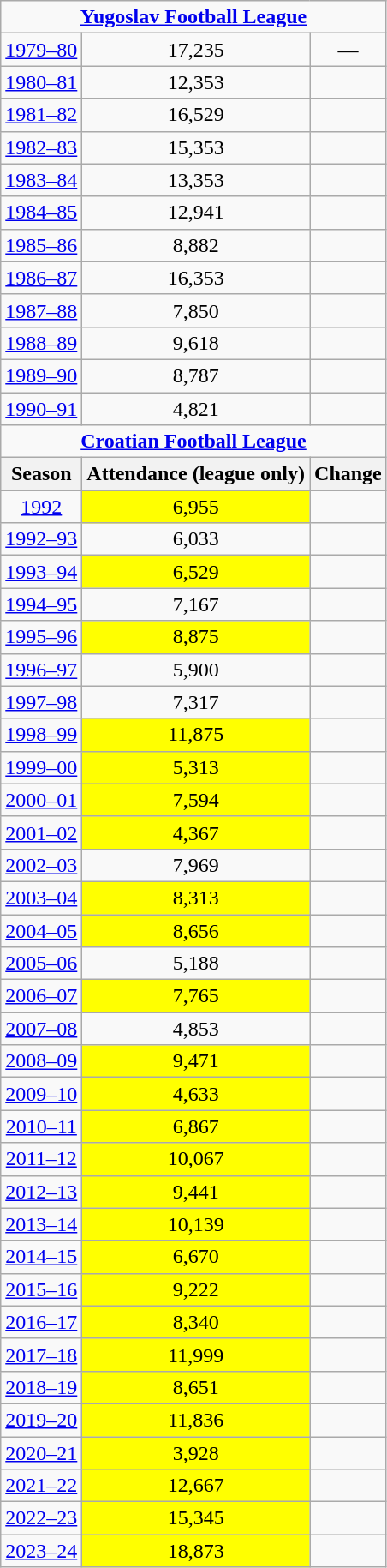<table class="wikitable plainrowheaders sortable" style="text-align: center;">
<tr>
<td colspan=4><strong><a href='#'>Yugoslav Football League</a></strong></td>
</tr>
<tr>
<td><a href='#'>1979–80</a></td>
<td>17,235</td>
<td>—</td>
</tr>
<tr>
<td><a href='#'>1980–81</a></td>
<td>12,353</td>
<td></td>
</tr>
<tr>
<td><a href='#'>1981–82</a></td>
<td>16,529</td>
<td></td>
</tr>
<tr>
<td><a href='#'>1982–83</a></td>
<td>15,353</td>
<td></td>
</tr>
<tr>
<td><a href='#'>1983–84</a></td>
<td>13,353</td>
<td></td>
</tr>
<tr>
<td><a href='#'>1984–85</a></td>
<td>12,941</td>
<td></td>
</tr>
<tr>
<td><a href='#'>1985–86</a></td>
<td>8,882</td>
<td></td>
</tr>
<tr>
<td><a href='#'>1986–87</a></td>
<td>16,353</td>
<td></td>
</tr>
<tr>
<td><a href='#'>1987–88</a></td>
<td>7,850</td>
<td></td>
</tr>
<tr>
<td><a href='#'>1988–89</a></td>
<td>9,618</td>
<td></td>
</tr>
<tr>
<td><a href='#'>1989–90</a></td>
<td>8,787</td>
<td></td>
</tr>
<tr>
<td><a href='#'>1990–91</a></td>
<td>4,821</td>
<td></td>
</tr>
<tr>
<td colspan=4><strong><a href='#'>Croatian Football League</a></strong></td>
</tr>
<tr>
<th>Season</th>
<th>Attendance (league only)</th>
<th>Change</th>
</tr>
<tr>
<td><a href='#'>1992</a></td>
<td bgcolor=yellow>6,955</td>
<td></td>
</tr>
<tr>
<td><a href='#'>1992–93</a></td>
<td>6,033</td>
<td></td>
</tr>
<tr>
<td><a href='#'>1993–94</a></td>
<td bgcolor=yellow>6,529</td>
<td></td>
</tr>
<tr>
<td><a href='#'>1994–95</a></td>
<td>7,167</td>
<td></td>
</tr>
<tr>
<td><a href='#'>1995–96</a></td>
<td bgcolor=yellow>8,875</td>
<td></td>
</tr>
<tr>
<td><a href='#'>1996–97</a></td>
<td>5,900</td>
<td></td>
</tr>
<tr>
<td><a href='#'>1997–98</a></td>
<td>7,317</td>
<td></td>
</tr>
<tr>
<td><a href='#'>1998–99</a></td>
<td bgcolor=yellow>11,875</td>
<td></td>
</tr>
<tr>
<td><a href='#'>1999–00</a></td>
<td bgcolor=yellow>5,313</td>
<td></td>
</tr>
<tr>
<td><a href='#'>2000–01</a></td>
<td bgcolor=yellow>7,594</td>
<td></td>
</tr>
<tr>
<td><a href='#'>2001–02</a></td>
<td bgcolor=yellow>4,367</td>
<td></td>
</tr>
<tr>
<td><a href='#'>2002–03</a></td>
<td>7,969</td>
<td></td>
</tr>
<tr>
<td><a href='#'>2003–04</a></td>
<td bgcolor=yellow>8,313</td>
<td></td>
</tr>
<tr>
<td><a href='#'>2004–05</a></td>
<td bgcolor=yellow>8,656</td>
<td></td>
</tr>
<tr>
<td><a href='#'>2005–06</a></td>
<td>5,188</td>
<td></td>
</tr>
<tr>
<td><a href='#'>2006–07</a></td>
<td bgcolor=yellow>7,765</td>
<td></td>
</tr>
<tr>
<td><a href='#'>2007–08</a></td>
<td>4,853</td>
<td></td>
</tr>
<tr>
<td><a href='#'>2008–09</a></td>
<td bgcolor=yellow>9,471</td>
<td></td>
</tr>
<tr>
<td><a href='#'>2009–10</a></td>
<td bgcolor=yellow>4,633</td>
<td></td>
</tr>
<tr>
<td><a href='#'>2010–11</a></td>
<td bgcolor=yellow>6,867</td>
<td></td>
</tr>
<tr>
<td><a href='#'>2011–12</a></td>
<td bgcolor=yellow>10,067</td>
<td></td>
</tr>
<tr>
<td><a href='#'>2012–13</a></td>
<td bgcolor=yellow>9,441</td>
<td></td>
</tr>
<tr>
<td><a href='#'>2013–14</a></td>
<td bgcolor=yellow>10,139</td>
<td></td>
</tr>
<tr>
<td><a href='#'>2014–15</a></td>
<td bgcolor=yellow>6,670</td>
<td></td>
</tr>
<tr>
<td><a href='#'>2015–16</a></td>
<td bgcolor=yellow>9,222</td>
<td></td>
</tr>
<tr>
<td><a href='#'>2016–17</a></td>
<td bgcolor=yellow>8,340</td>
<td></td>
</tr>
<tr>
<td><a href='#'>2017–18</a></td>
<td bgcolor=yellow>11,999</td>
<td></td>
</tr>
<tr>
<td><a href='#'>2018–19</a></td>
<td bgcolor=yellow>8,651</td>
<td></td>
</tr>
<tr>
<td><a href='#'>2019–20</a></td>
<td bgcolor=yellow>11,836</td>
<td></td>
</tr>
<tr>
<td><a href='#'>2020–21</a></td>
<td bgcolor=yellow>3,928</td>
<td></td>
</tr>
<tr>
<td><a href='#'>2021–22</a></td>
<td bgcolor=yellow>12,667</td>
<td></td>
</tr>
<tr>
<td><a href='#'>2022–23</a></td>
<td bgcolor=yellow>15,345</td>
<td></td>
</tr>
<tr>
<td><a href='#'>2023–24</a></td>
<td bgcolor=yellow>18,873</td>
<td></td>
</tr>
</table>
